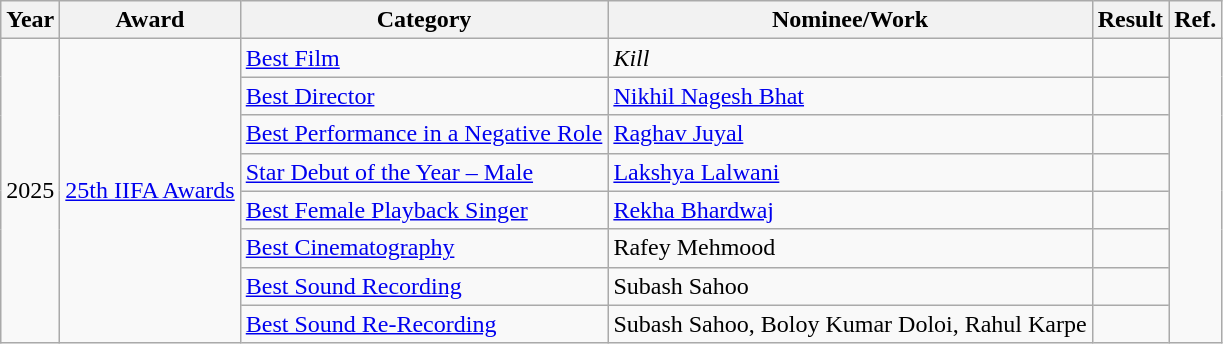<table class="wikitable">
<tr>
<th>Year</th>
<th>Award</th>
<th>Category</th>
<th>Nominee/Work</th>
<th>Result</th>
<th>Ref.</th>
</tr>
<tr>
<td rowspan="8">2025</td>
<td rowspan="8"><a href='#'>25th IIFA Awards</a></td>
<td><a href='#'>Best Film</a></td>
<td><em>Kill</em></td>
<td></td>
<td rowspan="8"></td>
</tr>
<tr>
<td><a href='#'>Best Director</a></td>
<td><a href='#'>Nikhil Nagesh Bhat</a></td>
<td></td>
</tr>
<tr>
<td><a href='#'>Best Performance in a Negative Role</a></td>
<td><a href='#'>Raghav Juyal</a></td>
<td></td>
</tr>
<tr>
<td><a href='#'>Star Debut of the Year – Male</a></td>
<td><a href='#'>Lakshya Lalwani</a></td>
<td></td>
</tr>
<tr>
<td><a href='#'>Best Female Playback Singer</a></td>
<td><a href='#'>Rekha Bhardwaj</a> </td>
<td></td>
</tr>
<tr>
<td><a href='#'>Best Cinematography</a></td>
<td>Rafey Mehmood</td>
<td></td>
</tr>
<tr>
<td><a href='#'>Best Sound Recording</a></td>
<td>Subash Sahoo</td>
<td></td>
</tr>
<tr>
<td><a href='#'>Best Sound Re-Recording</a></td>
<td>Subash Sahoo, Boloy Kumar Doloi, Rahul Karpe</td>
<td></td>
</tr>
</table>
